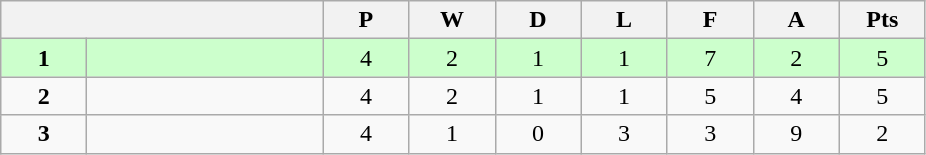<table class="wikitable">
<tr>
<th colspan="2"></th>
<th rowspan="1">P</th>
<th rowspan="1">W</th>
<th colspan="1">D</th>
<th colspan="1">L</th>
<th colspan="1">F</th>
<th colspan="1">A</th>
<th colspan="1">Pts</th>
</tr>
<tr style="background:#ccffcc;">
<td style="text-align:center" width="50"><strong>1</strong></td>
<td width="150"><strong></strong></td>
<td style="text-align:center" width="50">4</td>
<td style="text-align:center" width="50">2</td>
<td style="text-align:center" width="50">1</td>
<td style="text-align:center" width="50">1</td>
<td style="text-align:center" width="50">7</td>
<td style="text-align:center" width="50">2</td>
<td style="text-align:center" width="50">5</td>
</tr>
<tr>
<td style="text-align:center"><strong>2</strong></td>
<td></td>
<td style="text-align:center">4</td>
<td style="text-align:center">2</td>
<td style="text-align:center">1</td>
<td style="text-align:center">1</td>
<td style="text-align:center">5</td>
<td style="text-align:center">4</td>
<td style="text-align:center">5</td>
</tr>
<tr>
<td style="text-align:center"><strong>3</strong></td>
<td></td>
<td style="text-align:center">4</td>
<td style="text-align:center">1</td>
<td style="text-align:center">0</td>
<td style="text-align:center">3</td>
<td style="text-align:center">3</td>
<td style="text-align:center">9</td>
<td style="text-align:center">2</td>
</tr>
</table>
